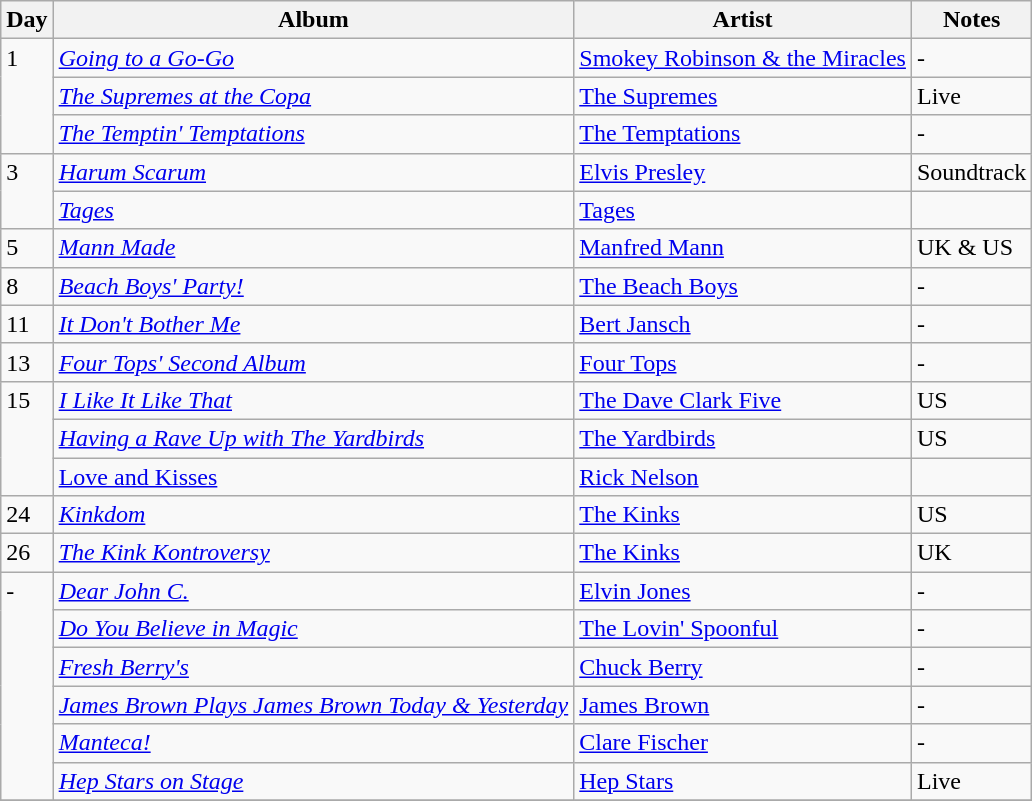<table class="wikitable">
<tr>
<th>Day</th>
<th>Album</th>
<th>Artist</th>
<th>Notes</th>
</tr>
<tr>
<td rowspan="3" valign="top">1</td>
<td><em><a href='#'>Going to a Go-Go</a></em></td>
<td><a href='#'>Smokey Robinson & the Miracles</a></td>
<td>-</td>
</tr>
<tr>
<td><em><a href='#'>The Supremes at the Copa</a></em></td>
<td><a href='#'>The Supremes</a></td>
<td>Live</td>
</tr>
<tr>
<td><em><a href='#'>The Temptin' Temptations</a></em></td>
<td><a href='#'>The Temptations</a></td>
<td>-</td>
</tr>
<tr>
<td rowspan="2" valign="top">3</td>
<td><em><a href='#'>Harum Scarum</a></em></td>
<td><a href='#'>Elvis Presley</a></td>
<td>Soundtrack</td>
</tr>
<tr>
<td><em><a href='#'>Tages</a></em></td>
<td><a href='#'>Tages</a></td>
<td></td>
</tr>
<tr>
<td rowspan="1" valign="top">5</td>
<td><em><a href='#'>Mann Made</a></em></td>
<td><a href='#'>Manfred Mann</a></td>
<td>UK & US</td>
</tr>
<tr>
<td rowspan="1" valign="top">8</td>
<td><em><a href='#'>Beach Boys' Party!</a></em></td>
<td><a href='#'>The Beach Boys</a></td>
<td>-</td>
</tr>
<tr>
<td rowspan="1" valign="top">11</td>
<td><em><a href='#'>It Don't Bother Me</a></em></td>
<td><a href='#'>Bert Jansch</a></td>
<td>-</td>
</tr>
<tr>
<td rowspan="1" valign="top">13</td>
<td><em><a href='#'>Four Tops' Second Album</a></em></td>
<td><a href='#'>Four Tops</a></td>
<td>-</td>
</tr>
<tr>
<td rowspan="3" valign="top">15</td>
<td><em><a href='#'>I Like It Like That</a></em></td>
<td><a href='#'>The Dave Clark Five</a></td>
<td>US</td>
</tr>
<tr>
<td><em><a href='#'>Having a Rave Up with The Yardbirds</a></em></td>
<td><a href='#'>The Yardbirds</a></td>
<td>US</td>
</tr>
<tr>
<td><a href='#'>Love and Kisses</a></td>
<td><a href='#'>Rick Nelson</a></td>
<td></td>
</tr>
<tr>
<td rowspan="1" valign="top">24</td>
<td><em><a href='#'>Kinkdom</a></em></td>
<td><a href='#'>The Kinks</a></td>
<td>US</td>
</tr>
<tr>
<td rowspan="1" valign="top">26</td>
<td><em><a href='#'>The Kink Kontroversy</a></em></td>
<td><a href='#'>The Kinks</a></td>
<td>UK</td>
</tr>
<tr>
<td rowspan="6" valign="top">-</td>
<td><em><a href='#'>Dear John C.</a></em></td>
<td><a href='#'>Elvin Jones</a></td>
<td>-</td>
</tr>
<tr>
<td><em><a href='#'>Do You Believe in Magic</a></em></td>
<td><a href='#'>The Lovin' Spoonful</a></td>
<td>-</td>
</tr>
<tr>
<td><em><a href='#'>Fresh Berry's</a></em></td>
<td><a href='#'>Chuck Berry</a></td>
<td>-</td>
</tr>
<tr>
<td><em><a href='#'>James Brown Plays James Brown Today & Yesterday</a></em></td>
<td><a href='#'>James Brown</a></td>
<td>-</td>
</tr>
<tr>
<td><em><a href='#'>Manteca!</a></em></td>
<td><a href='#'>Clare Fischer</a></td>
<td>-</td>
</tr>
<tr>
<td><em><a href='#'>Hep Stars on Stage</a></em></td>
<td><a href='#'>Hep Stars</a></td>
<td>Live</td>
</tr>
<tr>
</tr>
</table>
